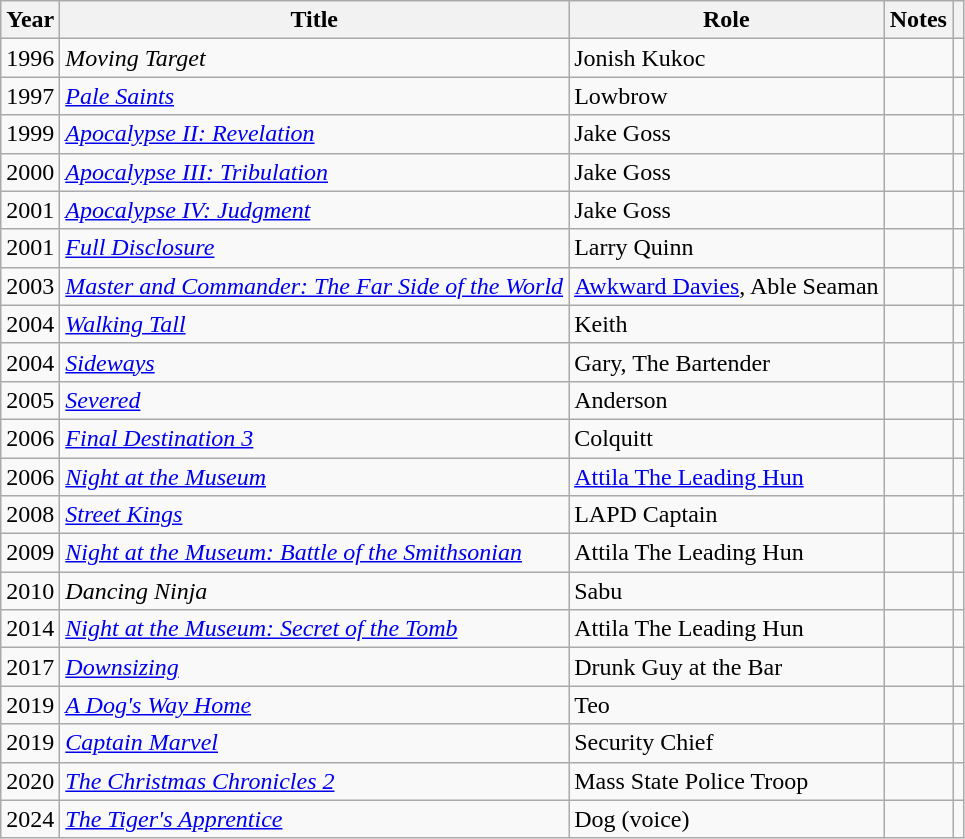<table class="wikitable sortable">
<tr>
<th>Year</th>
<th>Title</th>
<th>Role</th>
<th class="unsortable">Notes</th>
<th class="unsortable"></th>
</tr>
<tr>
<td>1996</td>
<td><em>Moving Target</em></td>
<td>Jonish Kukoc</td>
<td></td>
<td></td>
</tr>
<tr>
<td>1997</td>
<td><em><a href='#'>Pale Saints</a></em></td>
<td>Lowbrow</td>
<td></td>
<td></td>
</tr>
<tr>
<td>1999</td>
<td><em><a href='#'>Apocalypse II: Revelation</a></em></td>
<td>Jake Goss</td>
<td></td>
<td></td>
</tr>
<tr>
<td>2000</td>
<td><em><a href='#'>Apocalypse III: Tribulation</a></em></td>
<td>Jake Goss</td>
<td></td>
<td></td>
</tr>
<tr>
<td>2001</td>
<td><em><a href='#'>Apocalypse IV: Judgment</a></em></td>
<td>Jake Goss</td>
<td></td>
<td></td>
</tr>
<tr>
<td>2001</td>
<td><em><a href='#'>Full Disclosure</a></em></td>
<td>Larry Quinn</td>
<td></td>
<td></td>
</tr>
<tr>
<td>2003</td>
<td><em><a href='#'>Master and Commander: The Far Side of the World</a></em></td>
<td><a href='#'>Awkward Davies</a>, Able Seaman</td>
<td></td>
<td></td>
</tr>
<tr>
<td>2004</td>
<td><em><a href='#'>Walking Tall</a></em></td>
<td>Keith</td>
<td></td>
<td></td>
</tr>
<tr>
<td>2004</td>
<td><em><a href='#'>Sideways</a></em></td>
<td>Gary, The Bartender</td>
<td></td>
<td></td>
</tr>
<tr>
<td>2005</td>
<td><em><a href='#'>Severed</a></em></td>
<td>Anderson</td>
<td></td>
<td></td>
</tr>
<tr>
<td>2006</td>
<td><em><a href='#'>Final Destination 3</a></em></td>
<td>Colquitt</td>
<td></td>
<td></td>
</tr>
<tr>
<td>2006</td>
<td><em><a href='#'>Night at the Museum</a></em></td>
<td><a href='#'>Attila The Leading Hun</a></td>
<td></td>
<td></td>
</tr>
<tr>
<td>2008</td>
<td><em><a href='#'>Street Kings</a></em></td>
<td>LAPD Captain</td>
<td></td>
<td></td>
</tr>
<tr>
<td>2009</td>
<td><em><a href='#'>Night at the Museum: Battle of the Smithsonian</a></em></td>
<td>Attila The Leading Hun</td>
<td></td>
<td></td>
</tr>
<tr>
<td>2010</td>
<td><em>Dancing Ninja</em></td>
<td>Sabu</td>
<td></td>
<td></td>
</tr>
<tr>
<td>2014</td>
<td><em><a href='#'>Night at the Museum: Secret of the Tomb</a></em></td>
<td>Attila The Leading Hun</td>
<td></td>
<td></td>
</tr>
<tr>
<td>2017</td>
<td><em><a href='#'>Downsizing</a></em></td>
<td>Drunk Guy at the Bar</td>
<td></td>
<td></td>
</tr>
<tr>
<td>2019</td>
<td data-sort-value="Dog's Way Home, A"><em><a href='#'>A Dog's Way Home</a></em></td>
<td>Teo</td>
<td></td>
<td></td>
</tr>
<tr>
<td>2019</td>
<td><em><a href='#'>Captain Marvel</a></em></td>
<td>Security Chief</td>
<td></td>
<td></td>
</tr>
<tr>
<td>2020</td>
<td data-sort-value="Christmas Chronicles 2, The"><em><a href='#'>The Christmas Chronicles 2</a></em></td>
<td>Mass State Police Troop</td>
<td></td>
<td></td>
</tr>
<tr>
<td>2024</td>
<td data-sort-value="Tiger's Apprentice, The"><em><a href='#'>The Tiger's Apprentice</a></em></td>
<td>Dog (voice)</td>
<td></td>
<td></td>
</tr>
</table>
